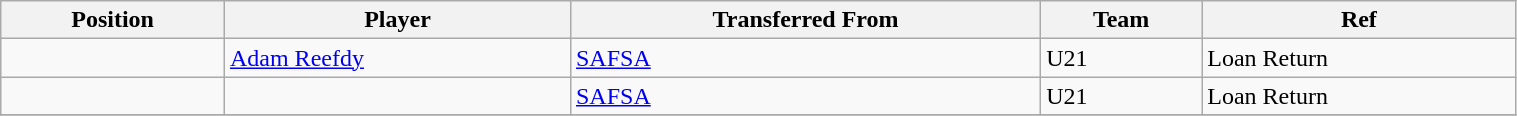<table class="wikitable sortable" style="width:80%; text-align:center; font-size:100%; text-align:left;">
<tr>
<th><strong>Position</strong></th>
<th><strong>Player</strong></th>
<th><strong>Transferred From</strong></th>
<th><strong>Team</strong></th>
<th><strong>Ref</strong></th>
</tr>
<tr>
<td></td>
<td> <a href='#'>Adam Reefdy</a></td>
<td> <a href='#'>SAFSA</a></td>
<td>U21</td>
<td>Loan Return</td>
</tr>
<tr>
<td></td>
<td></td>
<td> <a href='#'>SAFSA</a></td>
<td>U21</td>
<td>Loan Return</td>
</tr>
<tr>
</tr>
</table>
